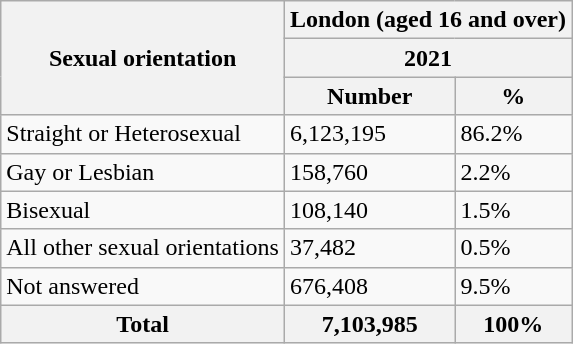<table class="wikitable">
<tr>
<th rowspan="3">Sexual orientation</th>
<th colspan="2">London (aged 16 and over)</th>
</tr>
<tr>
<th colspan="2">2021</th>
</tr>
<tr>
<th>Number</th>
<th>%</th>
</tr>
<tr>
<td>Straight or Heterosexual</td>
<td>6,123,195</td>
<td>86.2%</td>
</tr>
<tr>
<td>Gay or Lesbian</td>
<td>158,760</td>
<td>2.2%</td>
</tr>
<tr>
<td>Bisexual</td>
<td>108,140</td>
<td>1.5%</td>
</tr>
<tr>
<td>All other sexual orientations</td>
<td>37,482</td>
<td>0.5%</td>
</tr>
<tr>
<td>Not answered</td>
<td>676,408</td>
<td>9.5%</td>
</tr>
<tr>
<th>Total</th>
<th>7,103,985</th>
<th>100%</th>
</tr>
</table>
